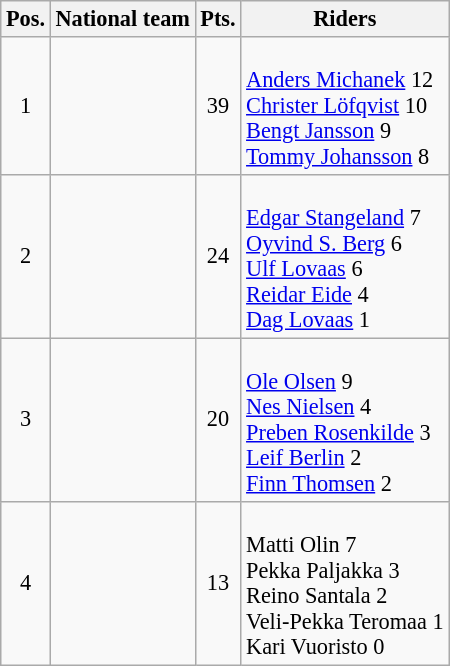<table class=wikitable style="font-size:93%;">
<tr>
<th>Pos.</th>
<th>National team</th>
<th>Pts.</th>
<th>Riders</th>
</tr>
<tr align=center >
<td>1</td>
<td align=left></td>
<td>39</td>
<td align=left><br><a href='#'>Anders Michanek</a> 12<br>
<a href='#'>Christer Löfqvist</a> 10<br>
<a href='#'>Bengt Jansson</a> 9<br>
<a href='#'>Tommy Johansson</a> 8</td>
</tr>
<tr align=center>
<td>2</td>
<td align=left></td>
<td>24</td>
<td align=left><br><a href='#'>Edgar Stangeland</a> 7<br>
<a href='#'>Oyvind S. Berg</a> 6<br>
<a href='#'>Ulf Lovaas</a> 6<br>
<a href='#'>Reidar Eide</a> 4<br>
<a href='#'>Dag Lovaas</a> 1</td>
</tr>
<tr align=center>
<td>3</td>
<td align=left></td>
<td>20</td>
<td align=left><br><a href='#'>Ole Olsen</a> 9<br>
<a href='#'>Nes Nielsen</a> 4<br>
<a href='#'>Preben Rosenkilde</a> 3<br>
<a href='#'>Leif Berlin</a> 2<br>
<a href='#'>Finn Thomsen</a> 2</td>
</tr>
<tr align=center>
<td>4</td>
<td align=left></td>
<td>13</td>
<td align=left><br>Matti Olin 7<br>
Pekka Paljakka 3<br>
Reino Santala 2<br>
Veli-Pekka Teromaa 1<br>
Kari Vuoristo 0</td>
</tr>
</table>
